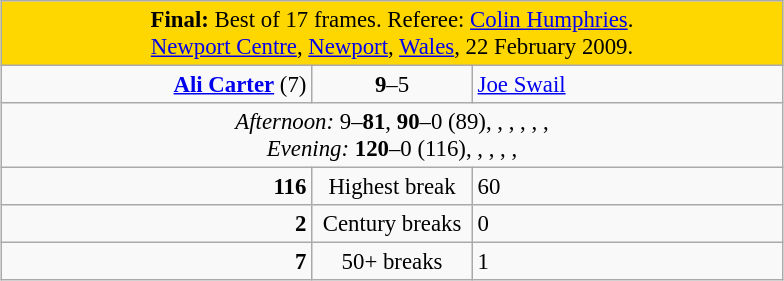<table class="wikitable" style="font-size: 95%; margin: 1em auto 1em auto;">
<tr>
<td colspan="3" align="center" bgcolor="#ffd700"><strong>Final:</strong> Best of 17 frames.  Referee: <a href='#'>Colin Humphries</a>.<br><a href='#'>Newport Centre</a>, <a href='#'>Newport</a>, <a href='#'>Wales</a>, 22 February 2009.</td>
</tr>
<tr>
<td width="200" align="right"><strong><a href='#'>Ali Carter</a></strong> (7) <br></td>
<td width="100" align="center"><strong>9</strong>–5</td>
<td width="200"><a href='#'>Joe Swail</a> <br></td>
</tr>
<tr>
<td colspan="3" align="center" style="font-size: 100%"><em>Afternoon:</em> 9–<strong>81</strong>, <strong>90</strong>–0 (89), , , , , ,  <br><em>Evening:</em> <strong>120</strong>–0 (116), , , , , </td>
</tr>
<tr>
<td align="right"><strong>116</strong></td>
<td align="center">Highest break</td>
<td>60</td>
</tr>
<tr>
<td align="right"><strong>2</strong></td>
<td align="center">Century breaks</td>
<td>0</td>
</tr>
<tr>
<td align="right"><strong>7</strong></td>
<td align="center">50+ breaks</td>
<td>1</td>
</tr>
</table>
